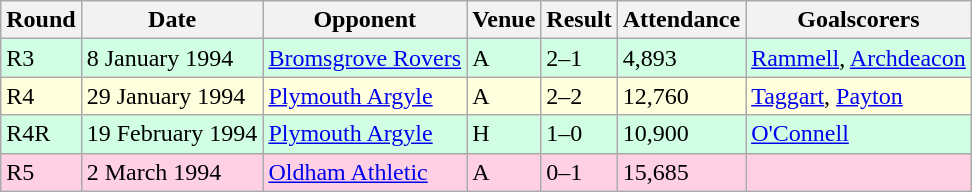<table class="wikitable">
<tr>
<th>Round</th>
<th>Date</th>
<th>Opponent</th>
<th>Venue</th>
<th>Result</th>
<th>Attendance</th>
<th>Goalscorers</th>
</tr>
<tr style="background:#d0ffe3;">
<td>R3</td>
<td>8 January 1994</td>
<td><a href='#'>Bromsgrove Rovers</a></td>
<td>A</td>
<td>2–1</td>
<td>4,893</td>
<td><a href='#'>Rammell</a>, <a href='#'>Archdeacon</a></td>
</tr>
<tr style="background:#ffffdd;">
<td>R4</td>
<td>29 January 1994</td>
<td><a href='#'>Plymouth Argyle</a></td>
<td>A</td>
<td>2–2</td>
<td>12,760</td>
<td><a href='#'>Taggart</a>, <a href='#'>Payton</a></td>
</tr>
<tr style="background:#d0ffe3;">
<td>R4R</td>
<td>19 February 1994</td>
<td><a href='#'>Plymouth Argyle</a></td>
<td>H</td>
<td>1–0</td>
<td>10,900</td>
<td><a href='#'>O'Connell</a></td>
</tr>
<tr style="background:#ffd0e3;">
<td>R5</td>
<td>2 March 1994</td>
<td><a href='#'>Oldham Athletic</a></td>
<td>A</td>
<td>0–1</td>
<td>15,685</td>
<td></td>
</tr>
</table>
